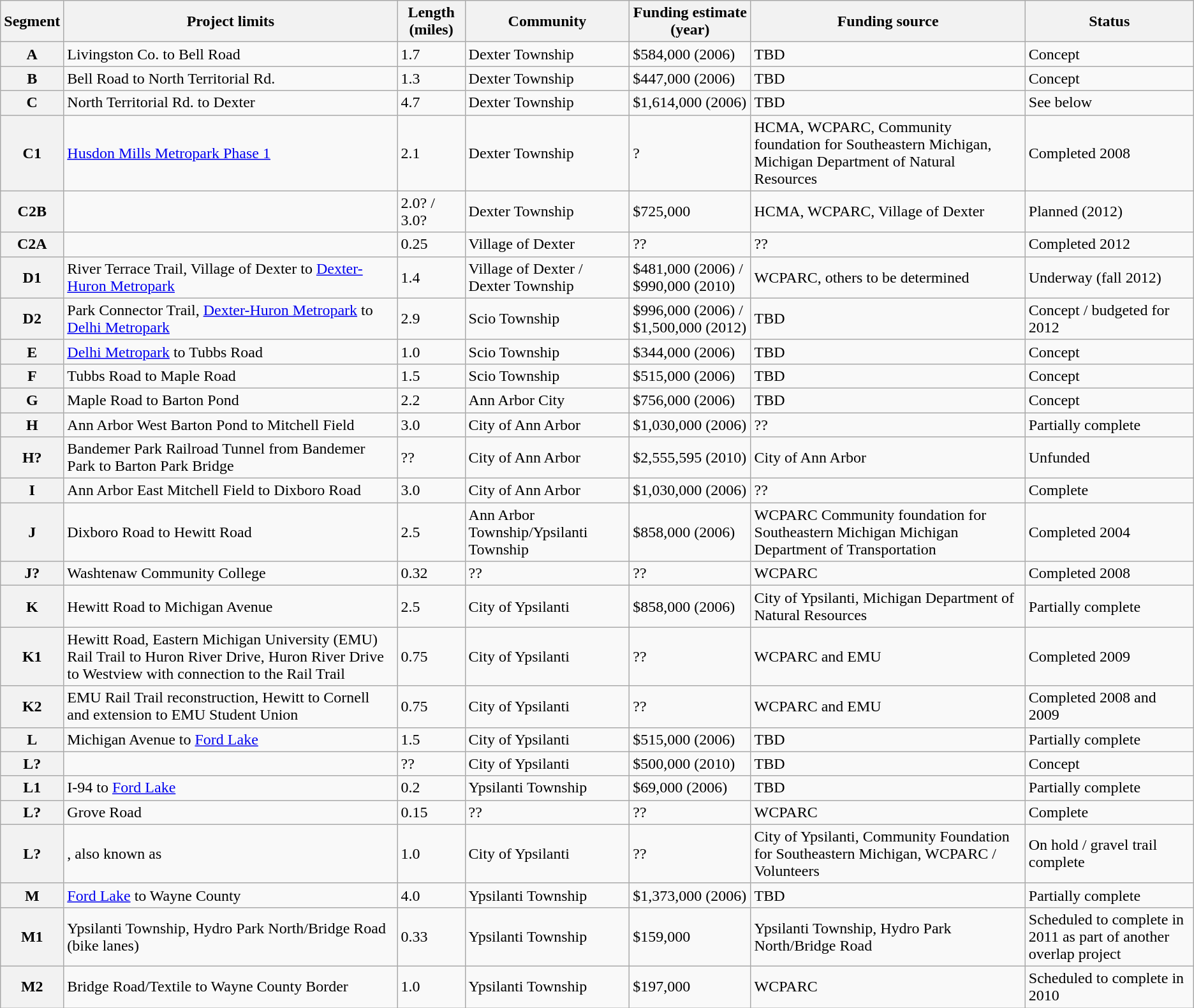<table class="wikitable sortable collapsible" border="1">
<tr>
<th scope="col">Segment</th>
<th scope="col">Project limits</th>
<th scope="col">Length (miles)</th>
<th scope="col">Community</th>
<th scope="col">Funding estimate (year)</th>
<th scope="col">Funding source</th>
<th scope="col">Status</th>
</tr>
<tr>
<th scope="row">A</th>
<td>Livingston Co. to Bell Road</td>
<td>1.7</td>
<td>Dexter Township</td>
<td>$584,000 (2006)</td>
<td>TBD</td>
<td>Concept</td>
</tr>
<tr>
<th scope="row">B</th>
<td>Bell Road to North Territorial Rd.</td>
<td>1.3</td>
<td>Dexter Township</td>
<td>$447,000 (2006)</td>
<td>TBD</td>
<td>Concept</td>
</tr>
<tr>
<th scope="row">C</th>
<td>North Territorial Rd. to Dexter</td>
<td>4.7</td>
<td>Dexter Township</td>
<td>$1,614,000 (2006)</td>
<td>TBD</td>
<td>See below</td>
</tr>
<tr>
<th scope="row">C1</th>
<td><a href='#'>Husdon Mills Metropark Phase 1</a></td>
<td>2.1</td>
<td>Dexter Township</td>
<td>?</td>
<td>HCMA, WCPARC, Community foundation for Southeastern Michigan, Michigan Department of Natural Resources</td>
<td>Completed 2008</td>
</tr>
<tr>
<th scope="row">C2B</th>
<td></td>
<td>2.0? / 3.0?</td>
<td>Dexter Township</td>
<td>$725,000</td>
<td>HCMA, WCPARC, Village of Dexter</td>
<td>Planned (2012)</td>
</tr>
<tr>
<th scope="row">C2A</th>
<td></td>
<td>0.25</td>
<td>Village of Dexter</td>
<td>??</td>
<td>??</td>
<td>Completed 2012</td>
</tr>
<tr>
<th scope="row">D1</th>
<td>River Terrace Trail, Village of Dexter to <a href='#'>Dexter-Huron Metropark</a></td>
<td>1.4</td>
<td>Village of Dexter / Dexter Township</td>
<td>$481,000 (2006) / $990,000 (2010)</td>
<td>WCPARC, others to be determined</td>
<td>Underway (fall 2012)</td>
</tr>
<tr>
<th scope="row">D2</th>
<td>Park Connector Trail, <a href='#'>Dexter-Huron Metropark</a> to <a href='#'>Delhi Metropark</a></td>
<td>2.9</td>
<td>Scio Township</td>
<td>$996,000 (2006) / $1,500,000 (2012)</td>
<td>TBD</td>
<td>Concept / budgeted for 2012</td>
</tr>
<tr>
<th scope="row">E</th>
<td><a href='#'>Delhi Metropark</a> to Tubbs Road</td>
<td>1.0</td>
<td>Scio Township</td>
<td>$344,000 (2006)</td>
<td>TBD</td>
<td>Concept</td>
</tr>
<tr>
<th scope="row">F</th>
<td>Tubbs Road to Maple Road</td>
<td>1.5</td>
<td>Scio Township</td>
<td>$515,000 (2006)</td>
<td>TBD</td>
<td>Concept</td>
</tr>
<tr>
<th scope="row">G</th>
<td>Maple Road to Barton Pond</td>
<td>2.2</td>
<td>Ann Arbor City</td>
<td>$756,000 (2006)</td>
<td>TBD</td>
<td>Concept</td>
</tr>
<tr>
<th scope="row">H</th>
<td>Ann Arbor West Barton Pond to Mitchell Field</td>
<td>3.0</td>
<td>City of Ann Arbor</td>
<td>$1,030,000 (2006)</td>
<td>??</td>
<td>Partially complete</td>
</tr>
<tr>
<th scope="row">H?</th>
<td>Bandemer Park Railroad Tunnel from Bandemer Park to Barton Park Bridge</td>
<td>??</td>
<td>City of Ann Arbor</td>
<td>$2,555,595 (2010)</td>
<td>City of Ann Arbor</td>
<td>Unfunded</td>
</tr>
<tr>
<th scope="row">I</th>
<td>Ann Arbor East Mitchell Field to Dixboro Road</td>
<td>3.0</td>
<td>City of Ann Arbor</td>
<td>$1,030,000 (2006)</td>
<td>??</td>
<td>Complete</td>
</tr>
<tr>
<th scope="row">J</th>
<td>Dixboro Road to Hewitt Road</td>
<td>2.5</td>
<td>Ann Arbor Township/Ypsilanti Township</td>
<td>$858,000 (2006)</td>
<td>WCPARC Community foundation for Southeastern Michigan Michigan Department of Transportation</td>
<td>Completed 2004</td>
</tr>
<tr>
<th scope="row">J?</th>
<td>Washtenaw Community College</td>
<td>0.32</td>
<td>??</td>
<td>??</td>
<td>WCPARC</td>
<td>Completed 2008</td>
</tr>
<tr>
<th scope="row">K</th>
<td>Hewitt Road to Michigan Avenue</td>
<td>2.5</td>
<td>City of Ypsilanti</td>
<td>$858,000 (2006)</td>
<td>City of Ypsilanti, Michigan Department of Natural Resources</td>
<td>Partially complete</td>
</tr>
<tr>
<th scope="row">K1</th>
<td>Hewitt Road, Eastern Michigan University (EMU) Rail Trail to Huron River Drive, Huron River Drive to Westview with connection to the Rail Trail</td>
<td>0.75</td>
<td>City of Ypsilanti</td>
<td>??</td>
<td>WCPARC and EMU</td>
<td>Completed 2009</td>
</tr>
<tr>
<th scope="row">K2</th>
<td>EMU Rail Trail reconstruction, Hewitt to Cornell and extension to EMU Student Union</td>
<td>0.75</td>
<td>City of Ypsilanti</td>
<td>??</td>
<td>WCPARC and EMU</td>
<td>Completed 2008 and 2009</td>
</tr>
<tr>
<th scope="row">L</th>
<td>Michigan Avenue to <a href='#'>Ford Lake</a></td>
<td>1.5</td>
<td>City of Ypsilanti</td>
<td>$515,000 (2006)</td>
<td>TBD</td>
<td>Partially complete</td>
</tr>
<tr>
<th scope="row">L?</th>
<td></td>
<td>??</td>
<td>City of Ypsilanti</td>
<td>$500,000 (2010)</td>
<td>TBD</td>
<td>Concept</td>
</tr>
<tr>
<th scope="row">L1</th>
<td>I-94 to <a href='#'>Ford Lake</a></td>
<td>0.2</td>
<td>Ypsilanti Township</td>
<td>$69,000 (2006)</td>
<td>TBD</td>
<td>Partially complete</td>
</tr>
<tr>
<th scope="row">L?</th>
<td>Grove Road</td>
<td>0.15</td>
<td>??</td>
<td>??</td>
<td>WCPARC</td>
<td>Complete</td>
</tr>
<tr>
<th scope="row">L?</th>
<td>, also known as </td>
<td>1.0</td>
<td>City of Ypsilanti</td>
<td>??</td>
<td>City of Ypsilanti, Community Foundation for Southeastern Michigan, WCPARC / Volunteers</td>
<td>On hold / gravel trail complete</td>
</tr>
<tr>
<th scope="row">M</th>
<td><a href='#'>Ford Lake</a> to Wayne County</td>
<td>4.0</td>
<td>Ypsilanti Township</td>
<td>$1,373,000 (2006)</td>
<td>TBD</td>
<td>Partially complete</td>
</tr>
<tr>
<th scope="row">M1</th>
<td>Ypsilanti Township, Hydro Park North/Bridge Road (bike lanes)</td>
<td>0.33</td>
<td>Ypsilanti Township</td>
<td>$159,000</td>
<td>Ypsilanti Township, Hydro Park North/Bridge Road</td>
<td>Scheduled to complete in 2011 as part of another overlap project</td>
</tr>
<tr>
<th scope="row">M2</th>
<td>Bridge Road/Textile to Wayne County Border</td>
<td>1.0</td>
<td>Ypsilanti Township</td>
<td>$197,000</td>
<td>WCPARC</td>
<td>Scheduled to complete in 2010</td>
</tr>
</table>
